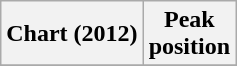<table class="wikitable plainrowheaders" style="text-align:center">
<tr>
<th scope="col">Chart (2012)</th>
<th scope="col">Peak<br>position</th>
</tr>
<tr>
</tr>
</table>
